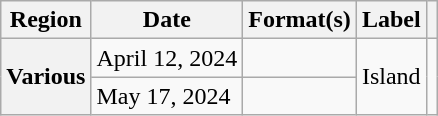<table class="wikitable plainrowheaders">
<tr>
<th scope="col">Region</th>
<th scope="col">Date</th>
<th scope="col">Format(s)</th>
<th scope="col">Label</th>
<th scope="col"></th>
</tr>
<tr>
<th rowspan="2" scope="row">Various</th>
<td>April 12, 2024</td>
<td></td>
<td rowspan="2">Island</td>
<td rowspan="2" align="center"></td>
</tr>
<tr>
<td>May 17, 2024</td>
<td></td>
</tr>
</table>
